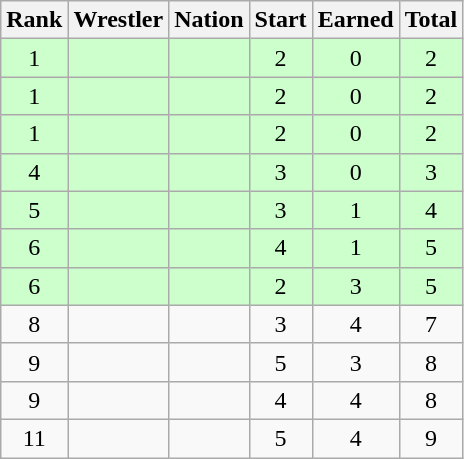<table class="wikitable sortable" style="text-align:center;">
<tr>
<th>Rank</th>
<th>Wrestler</th>
<th>Nation</th>
<th>Start</th>
<th>Earned</th>
<th>Total</th>
</tr>
<tr style="background:#cfc;">
<td>1</td>
<td align=left></td>
<td align=left></td>
<td>2</td>
<td>0</td>
<td>2</td>
</tr>
<tr style="background:#cfc;">
<td>1</td>
<td align=left></td>
<td align=left></td>
<td>2</td>
<td>0</td>
<td>2</td>
</tr>
<tr style="background:#cfc;">
<td>1</td>
<td align=left></td>
<td align=left></td>
<td>2</td>
<td>0</td>
<td>2</td>
</tr>
<tr style="background:#cfc;">
<td>4</td>
<td align=left></td>
<td align=left></td>
<td>3</td>
<td>0</td>
<td>3</td>
</tr>
<tr style="background:#cfc;">
<td>5</td>
<td align=left></td>
<td align=left></td>
<td>3</td>
<td>1</td>
<td>4</td>
</tr>
<tr style="background:#cfc;">
<td>6</td>
<td align=left></td>
<td align=left></td>
<td>4</td>
<td>1</td>
<td>5</td>
</tr>
<tr style="background:#cfc;">
<td>6</td>
<td align=left></td>
<td align=left></td>
<td>2</td>
<td>3</td>
<td>5</td>
</tr>
<tr>
<td>8</td>
<td align=left></td>
<td align=left></td>
<td>3</td>
<td>4</td>
<td>7</td>
</tr>
<tr>
<td>9</td>
<td align=left></td>
<td align=left></td>
<td>5</td>
<td>3</td>
<td>8</td>
</tr>
<tr>
<td>9</td>
<td align=left></td>
<td align=left></td>
<td>4</td>
<td>4</td>
<td>8</td>
</tr>
<tr>
<td>11</td>
<td align=left></td>
<td align=left></td>
<td>5</td>
<td>4</td>
<td>9</td>
</tr>
</table>
